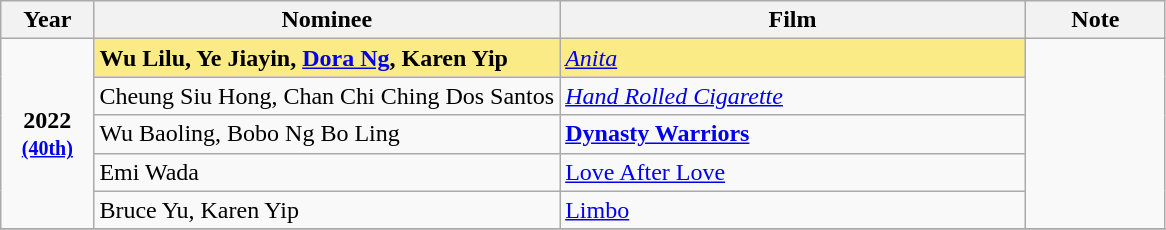<table class="sortable wikitable">
<tr>
<th width="8%">Year</th>
<th width="40%">Nominee</th>
<th width="40%">Film</th>
<th width="12%">Note</th>
</tr>
<tr>
<td align="center" rowspan=5><strong>2022</strong><br><small><a href='#'><strong>(40th)</strong></a></small></td>
<td style="background:#FAEB86"><strong>Wu Lilu, Ye Jiayin, <a href='#'>Dora Ng</a>, Karen Yip</strong></td>
<td style="background:#FAEB86"><em><a href='#'>Anita</a></em></td>
<td rowspan=5></td>
</tr>
<tr>
<td>Cheung Siu Hong, Chan Chi Ching Dos Santos</td>
<td><em><a href='#'>Hand Rolled Cigarette</a></em></td>
</tr>
<tr>
<td>Wu Baoling, Bobo Ng Bo Ling</td>
<td><strong><a href='#'>Dynasty Warriors</a><em></td>
</tr>
<tr>
<td>Emi Wada</td>
<td></em><a href='#'>Love After Love</a><em></td>
</tr>
<tr>
<td>Bruce Yu, Karen Yip</td>
<td></em><a href='#'>Limbo</a><em></td>
</tr>
<tr>
</tr>
</table>
